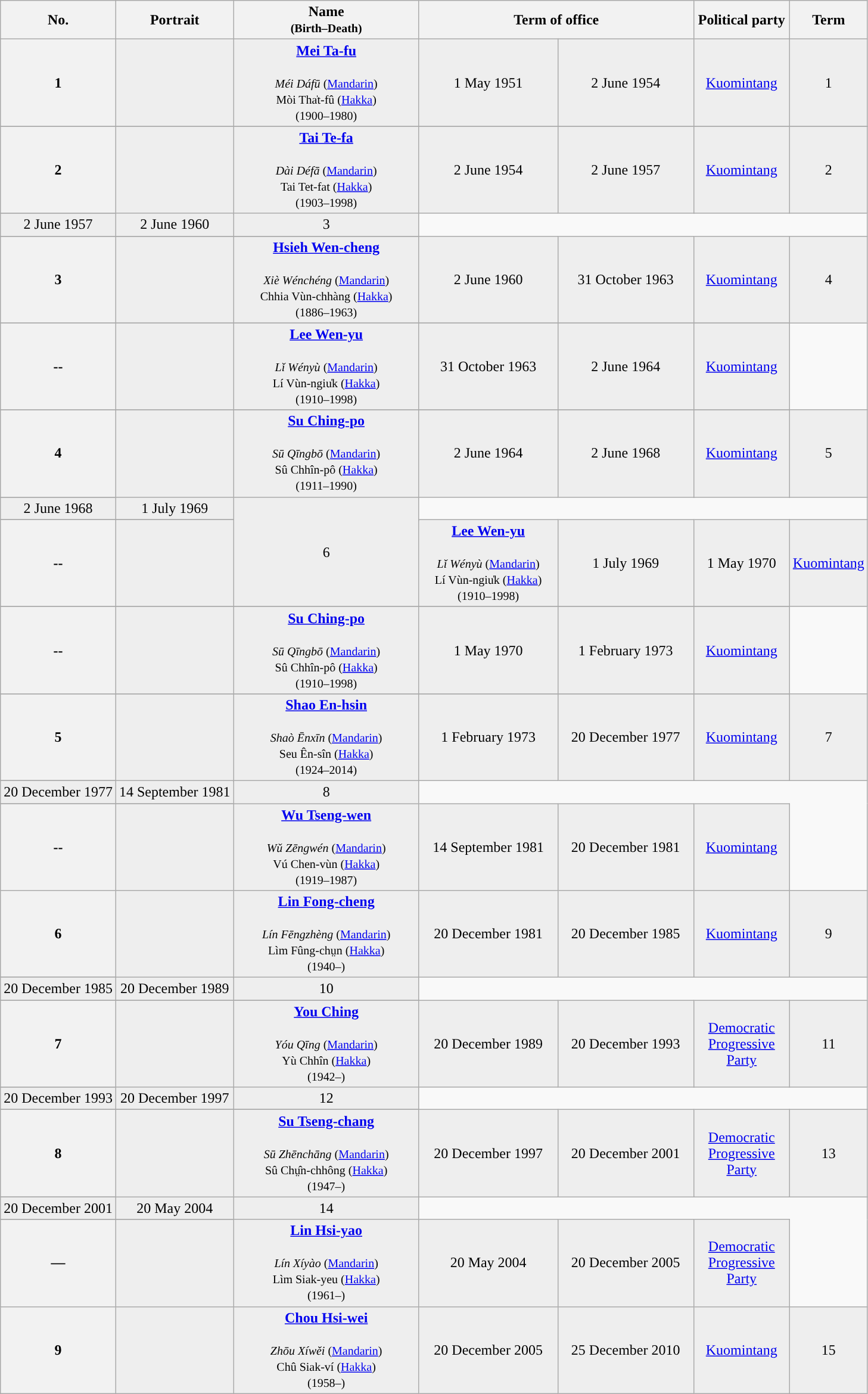<table class="wikitable" style="text-align:center">
<tr>
<th>No.</th>
<th>Portrait</th>
<th width="200">Name<br><small>(Birth–Death)</small></th>
<th colspan=2 width="300">Term of office</th>
<th width="100">Political party</th>
<th width = "50">Term</th>
</tr>
<tr - bgcolor=#EEEEEE>
<th style="background:">1</th>
<td align=center></td>
<td><strong> <a href='#'>Mei Ta-fu</a> </strong> <br><br><small><em>Méi Dáfū</em> (<a href='#'>Mandarin</a>)<br>Mòi Tha̍t-fû (<a href='#'>Hakka</a>)<br>(1900–1980)</small></td>
<td>1 May 1951</td>
<td>2 June 1954</td>
<td><a href='#'>Kuomintang</a></td>
<td>1</td>
</tr>
<tr ->
</tr>
<tr - bgcolor=#EEEEEE>
<th style="background:">2</th>
<td rowspan=2 align=center></td>
<td rowspan=2><strong><a href='#'>Tai Te-fa</a></strong> <br><br><small><em>Dài Défā</em> (<a href='#'>Mandarin</a>)<br>Tai Tet-fat (<a href='#'>Hakka</a>)<br>(1903–1998)</small></td>
<td>2 June 1954</td>
<td>2 June 1957</td>
<td rowspan=2><a href='#'>Kuomintang</a></td>
<td>2</td>
</tr>
<tr ->
</tr>
<tr - bgcolor=#EEEEEE>
<td>2 June 1957</td>
<td>2 June 1960</td>
<td>3</td>
</tr>
<tr ->
</tr>
<tr - bgcolor=#EEEEEE>
<th style="background:">3</th>
<td align=center></td>
<td><strong><a href='#'>Hsieh Wen-cheng</a></strong> <br><br><small><em>Xiè Wénchéng</em> (<a href='#'>Mandarin</a>)<br>Chhia Vùn-chhàng (<a href='#'>Hakka</a>)<br>(1886–1963)</small></td>
<td>2 June 1960</td>
<td>31 October 1963</td>
<td><a href='#'>Kuomintang</a></td>
<td rowspan=2>4</td>
</tr>
<tr ->
</tr>
<tr - bgcolor=#EEEEEE>
<th style="background:">--</th>
<td align=center></td>
<td><strong><a href='#'>Lee Wen-yu</a></strong> <br><br><small><em>Lǐ Wényù</em> (<a href='#'>Mandarin</a>)<br>Lí Vùn-ngiu̍k (<a href='#'>Hakka</a>)<br>(1910–1998)</small></td>
<td>31 October 1963</td>
<td>2 June 1964</td>
<td><a href='#'>Kuomintang</a></td>
</tr>
<tr ->
</tr>
<tr - bgcolor=#EEEEEE>
<th style="background:">4</th>
<td rowspan=2 align=center></td>
<td rowspan=2><strong><a href='#'>Su Ching-po</a></strong> <br><br><small><em>Sū Qīngbō</em> (<a href='#'>Mandarin</a>)<br>Sû Chhîn-pô (<a href='#'>Hakka</a>)<br>(1911–1990)</small></td>
<td>2 June 1964</td>
<td>2 June 1968</td>
<td rowspan=2><a href='#'>Kuomintang</a></td>
<td>5</td>
</tr>
<tr ->
</tr>
<tr - bgcolor=#EEEEEE>
<td>2 June 1968</td>
<td>1 July 1969 </td>
<td rowspan=3>6</td>
</tr>
<tr ->
</tr>
<tr - bgcolor=#EEEEEE>
<th style="background:">--</th>
<td align=center></td>
<td><strong><a href='#'>Lee Wen-yu</a></strong> <br><br><small><em>Lǐ Wényù</em> (<a href='#'>Mandarin</a>)<br>Lí Vùn-ngiu̍k (<a href='#'>Hakka</a>)<br>(1910–1998)</small></td>
<td>1 July 1969</td>
<td>1 May 1970</td>
<td><a href='#'>Kuomintang</a></td>
</tr>
<tr ->
</tr>
<tr - bgcolor=#EEEEEE>
<th style="background:">--</th>
<td align=center></td>
<td><strong><a href='#'>Su Ching-po</a></strong> <br><br><small><em>Sū Qīngbō</em> (<a href='#'>Mandarin</a>)<br>Sû Chhîn-pô (<a href='#'>Hakka</a>)<br>(1910–1998)</small></td>
<td>1 May 1970</td>
<td>1 February 1973</td>
<td><a href='#'>Kuomintang</a></td>
</tr>
<tr ->
</tr>
<tr - bgcolor=#EEEEEE>
<th style="background:">5</th>
<td rowspan=2 align=center></td>
<td rowspan=2><strong><a href='#'>Shao En-hsin</a></strong><br><br><small><em>Shaò Ēnxīn</em> (<a href='#'>Mandarin</a>)<br>Seu Ên-sîn (<a href='#'>Hakka</a>)<br>(1924–2014)</small></td>
<td>1 February 1973</td>
<td>20 December 1977</td>
<td rowspan=2><a href='#'>Kuomintang</a></td>
<td>7</td>
</tr>
<tr ->
</tr>
<tr - bgcolor=#EEEEEE>
<td>20 December 1977</td>
<td>14 September 1981</td>
<td rowspan=2>8</td>
</tr>
<tr ->
</tr>
<tr - bgcolor=#EEEEEE>
<th style="background:">--</th>
<td align=center></td>
<td><strong><a href='#'>Wu Tseng-wen</a></strong><br><br><small><em>Wǔ Zēngwén</em> (<a href='#'>Mandarin</a>)<br>Vú Chen-vùn (<a href='#'>Hakka</a>)<br>(1919–1987)</small></td>
<td>14 September 1981</td>
<td>20 December 1981</td>
<td><a href='#'>Kuomintang</a></td>
</tr>
<tr - bgcolor=#EEEEEE>
<th style="background:">6</th>
<td rowspan=2 align=center></td>
<td rowspan=2><strong><a href='#'>Lin Fong-cheng</a></strong> <br><br><small><em>Lín Fēngzhèng</em> (<a href='#'>Mandarin</a>)<br>Lìm Fûng-chṳn (<a href='#'>Hakka</a>)<br>(1940–)</small></td>
<td>20 December 1981</td>
<td>20 December 1985</td>
<td rowspan=2><a href='#'>Kuomintang</a></td>
<td>9</td>
</tr>
<tr ->
</tr>
<tr - bgcolor=#EEEEEE>
<td>20 December 1985</td>
<td>20 December 1989</td>
<td>10</td>
</tr>
<tr ->
</tr>
<tr - bgcolor=#EEEEEE>
<th style="background:">7</th>
<td rowspan=2 align=center></td>
<td rowspan=2><strong><a href='#'>You Ching</a></strong> <br><br><small><em>Yóu Qīng</em> (<a href='#'>Mandarin</a>)<br>Yù Chhîn (<a href='#'>Hakka</a>)<br>(1942–)</small></td>
<td>20 December 1989</td>
<td>20 December 1993</td>
<td rowspan=2><a href='#'>Democratic Progressive Party</a></td>
<td>11</td>
</tr>
<tr ->
</tr>
<tr - bgcolor=#EEEEEE>
<td>20 December 1993</td>
<td>20 December 1997</td>
<td>12</td>
</tr>
<tr ->
</tr>
<tr - bgcolor=#EEEEEE>
<th style="background:">8</th>
<td rowspan=2 align=center></td>
<td rowspan=2><strong><a href='#'>Su Tseng-chang</a></strong> <br><br><small><em>Sū Zhēnchāng</em> (<a href='#'>Mandarin</a>)<br>Sû Chṳ̂n-chhông (<a href='#'>Hakka</a>)<br>(1947–)</small></td>
<td>20 December 1997</td>
<td>20 December 2001</td>
<td rowspan=2><a href='#'>Democratic Progressive Party</a></td>
<td>13</td>
</tr>
<tr ->
</tr>
<tr - bgcolor=#EEEEEE>
<td>20 December 2001</td>
<td>20 May 2004</td>
<td rowspan=2>14</td>
</tr>
<tr ->
</tr>
<tr - bgcolor=#EEEEEE>
<th style="background:">—</th>
<td align=center></td>
<td><strong> <a href='#'>Lin Hsi-yao</a></strong> <br><br><small><em>Lín Xíyào</em> (<a href='#'>Mandarin</a>)<br>Lìm Siak-yeu (<a href='#'>Hakka</a>)<br>(1961–)</small></td>
<td>20 May 2004</td>
<td>20 December 2005</td>
<td><a href='#'>Democratic Progressive Party</a></td>
</tr>
<tr - bgcolor=#EEEEEE>
<th style="background:">9</th>
<td align=center></td>
<td><strong><a href='#'>Chou Hsi-wei</a></strong> <br><br><small><em>Zhōu Xíwěi</em> (<a href='#'>Mandarin</a>)<br>Chû Siak-ví (<a href='#'>Hakka</a>)<br>(1958–)</small></td>
<td>20 December 2005</td>
<td>25 December 2010</td>
<td><a href='#'>Kuomintang</a></td>
<td>15</td>
</tr>
</table>
